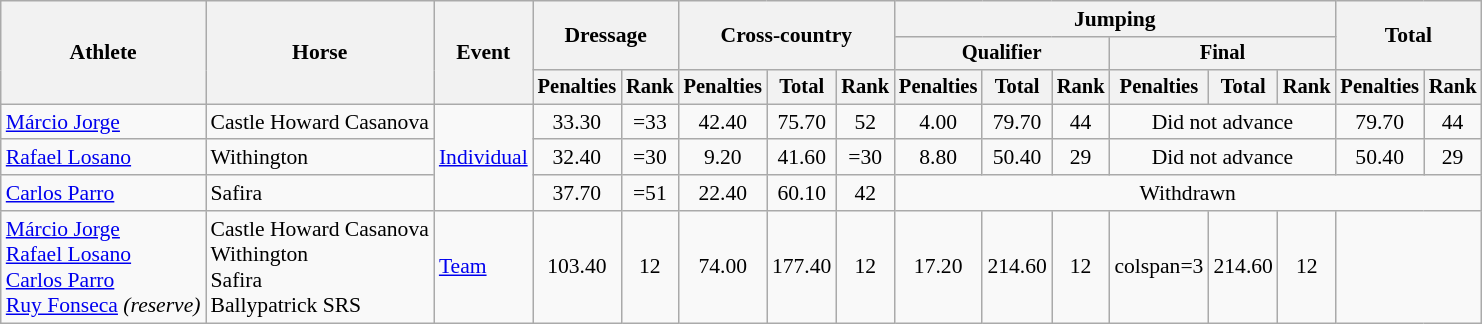<table class=wikitable style="font-size:90%; text-align:center;">
<tr>
<th rowspan=3>Athlete</th>
<th rowspan=3>Horse</th>
<th rowspan=3>Event</th>
<th colspan=2 rowspan=2>Dressage</th>
<th colspan=3 rowspan=2>Cross-country</th>
<th colspan=6>Jumping</th>
<th colspan=2 rowspan=2>Total</th>
</tr>
<tr style=font-size:95%>
<th colspan=3>Qualifier</th>
<th colspan=3>Final</th>
</tr>
<tr style=font-size:95%>
<th>Penalties</th>
<th>Rank</th>
<th>Penalties</th>
<th>Total</th>
<th>Rank</th>
<th>Penalties</th>
<th>Total</th>
<th>Rank</th>
<th>Penalties</th>
<th>Total</th>
<th>Rank</th>
<th>Penalties</th>
<th>Rank</th>
</tr>
<tr>
<td align=left><a href='#'>Márcio Jorge</a></td>
<td align=left>Castle Howard Casanova</td>
<td rowspan=3 align=left><a href='#'>Individual</a></td>
<td>33.30</td>
<td>=33</td>
<td>42.40</td>
<td>75.70</td>
<td>52</td>
<td>4.00</td>
<td>79.70</td>
<td>44</td>
<td colspan=3>Did not advance</td>
<td>79.70</td>
<td>44</td>
</tr>
<tr>
<td align=left><a href='#'>Rafael Losano</a></td>
<td align=left>Withington</td>
<td>32.40</td>
<td>=30</td>
<td>9.20</td>
<td>41.60</td>
<td>=30</td>
<td>8.80</td>
<td>50.40</td>
<td>29</td>
<td colspan=3>Did not advance</td>
<td>50.40</td>
<td>29</td>
</tr>
<tr>
<td align=left><a href='#'>Carlos Parro</a></td>
<td align=left>Safira</td>
<td>37.70</td>
<td>=51</td>
<td>22.40</td>
<td>60.10</td>
<td>42</td>
<td colspan=8>Withdrawn</td>
</tr>
<tr>
<td align=left><a href='#'>Márcio Jorge</a><br><a href='#'>Rafael Losano</a><br><a href='#'>Carlos Parro</a><br><a href='#'>Ruy Fonseca</a> <em>(reserve)</em></td>
<td align=left>Castle Howard Casanova<br>Withington<br>Safira<br>Ballypatrick SRS</td>
<td align=left><a href='#'>Team</a></td>
<td>103.40</td>
<td>12</td>
<td>74.00</td>
<td>177.40</td>
<td>12</td>
<td>17.20</td>
<td>214.60</td>
<td>12</td>
<td>colspan=3 </td>
<td>214.60</td>
<td>12</td>
</tr>
</table>
